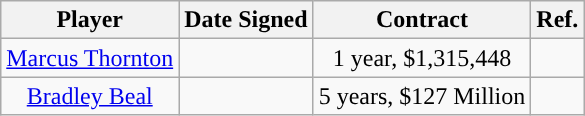<table class="wikitable sortable sortable">
<tr>
<th>Player</th>
<th>Date Signed</th>
<th>Contract</th>
<th>Ref.</th>
</tr>
<tr style="text-align: center">
<td><a href='#'>Marcus Thornton</a></td>
<td></td>
<td>1 year, $1,315,448</td>
<td></td>
</tr>
<tr style="text-align: center">
<td><a href='#'>Bradley Beal</a></td>
<td></td>
<td>5 years, $127 Million</td>
<td></td>
</tr>
</table>
